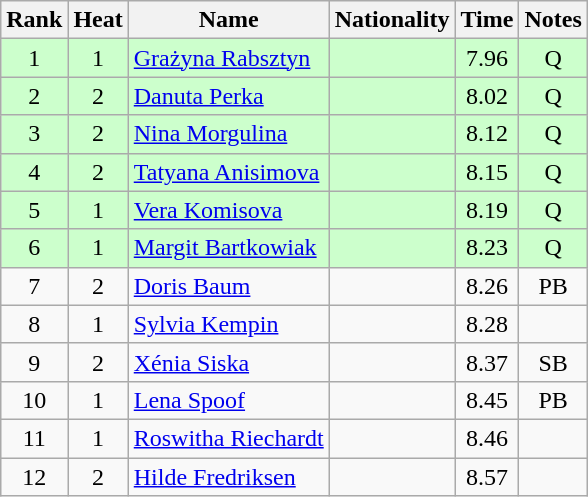<table class="wikitable sortable" style="text-align:center">
<tr>
<th>Rank</th>
<th>Heat</th>
<th>Name</th>
<th>Nationality</th>
<th>Time</th>
<th>Notes</th>
</tr>
<tr bgcolor=ccffcc>
<td>1</td>
<td>1</td>
<td align="left"><a href='#'>Grażyna Rabsztyn</a></td>
<td align=left></td>
<td>7.96</td>
<td>Q</td>
</tr>
<tr bgcolor=ccffcc>
<td>2</td>
<td>2</td>
<td align="left"><a href='#'>Danuta Perka</a></td>
<td align=left></td>
<td>8.02</td>
<td>Q</td>
</tr>
<tr bgcolor=ccffcc>
<td>3</td>
<td>2</td>
<td align="left"><a href='#'>Nina Morgulina</a></td>
<td align=left></td>
<td>8.12</td>
<td>Q</td>
</tr>
<tr bgcolor=ccffcc>
<td>4</td>
<td>2</td>
<td align="left"><a href='#'>Tatyana Anisimova</a></td>
<td align=left></td>
<td>8.15</td>
<td>Q</td>
</tr>
<tr bgcolor=ccffcc>
<td>5</td>
<td>1</td>
<td align="left"><a href='#'>Vera Komisova</a></td>
<td align=left></td>
<td>8.19</td>
<td>Q</td>
</tr>
<tr bgcolor=ccffcc>
<td>6</td>
<td>1</td>
<td align="left"><a href='#'>Margit Bartkowiak</a></td>
<td align=left></td>
<td>8.23</td>
<td>Q</td>
</tr>
<tr>
<td>7</td>
<td>2</td>
<td align="left"><a href='#'>Doris Baum</a></td>
<td align=left></td>
<td>8.26</td>
<td>PB</td>
</tr>
<tr>
<td>8</td>
<td>1</td>
<td align="left"><a href='#'>Sylvia Kempin</a></td>
<td align=left></td>
<td>8.28</td>
<td></td>
</tr>
<tr>
<td>9</td>
<td>2</td>
<td align="left"><a href='#'>Xénia Siska</a></td>
<td align=left></td>
<td>8.37</td>
<td>SB</td>
</tr>
<tr>
<td>10</td>
<td>1</td>
<td align="left"><a href='#'>Lena Spoof</a></td>
<td align=left></td>
<td>8.45</td>
<td>PB</td>
</tr>
<tr>
<td>11</td>
<td>1</td>
<td align="left"><a href='#'>Roswitha Riechardt</a></td>
<td align=left></td>
<td>8.46</td>
<td></td>
</tr>
<tr>
<td>12</td>
<td>2</td>
<td align="left"><a href='#'>Hilde Fredriksen</a></td>
<td align=left></td>
<td>8.57</td>
<td></td>
</tr>
</table>
